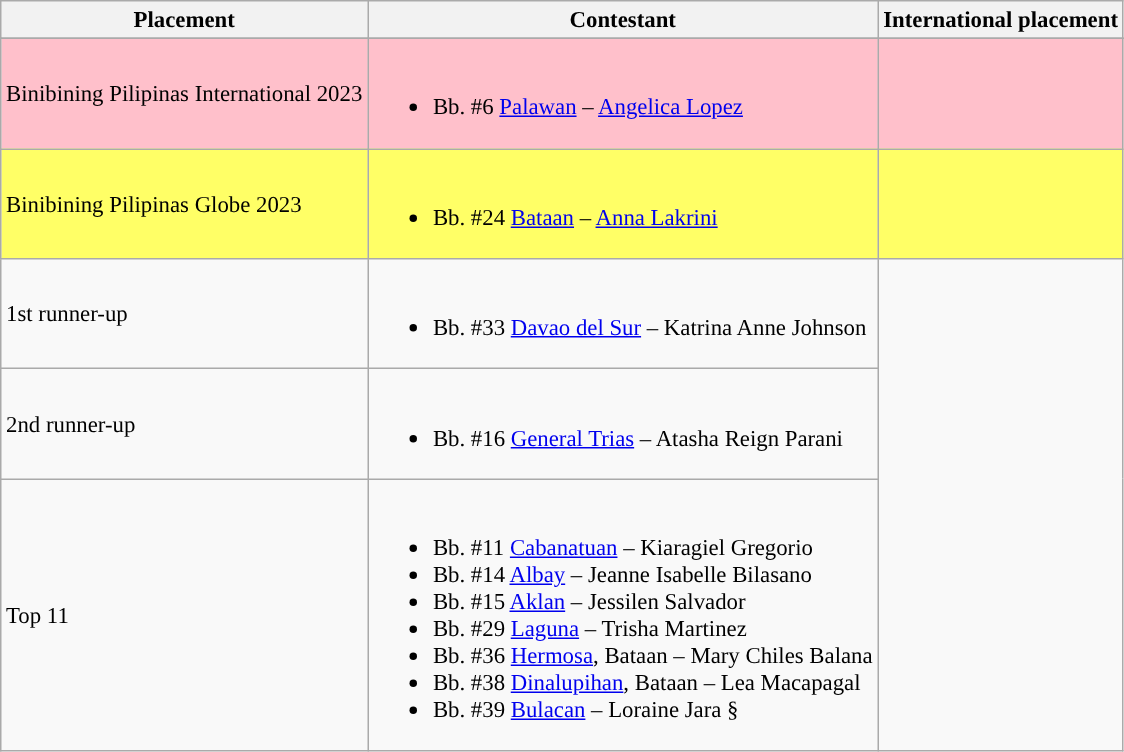<table class="wikitable sortable" style="font-size:95%;">
<tr>
<th>Placement</th>
<th>Contestant</th>
<th>International placement</th>
</tr>
<tr>
</tr>
<tr style="background:pink;">
<td>Binibining Pilipinas International 2023</td>
<td><br><ul><li>Bb. #6 <a href='#'>Palawan</a> – <a href='#'>Angelica Lopez</a></li></ul></td>
<td></td>
</tr>
<tr style="background:#FFFF66;">
<td>Binibining Pilipinas Globe 2023</td>
<td><br><ul><li>Bb. #24 <a href='#'>Bataan</a> – <a href='#'>Anna Lakrini</a></li></ul></td>
<td></td>
</tr>
<tr>
<td>1st runner-up</td>
<td><br><ul><li>Bb. #33 <a href='#'>Davao del Sur</a> – Katrina Anne Johnson</li></ul></td>
</tr>
<tr>
<td>2nd runner-up</td>
<td><br><ul><li>Bb. #16 <a href='#'>General Trias</a> – Atasha Reign Parani</li></ul></td>
</tr>
<tr>
<td>Top 11</td>
<td><br><ul><li>Bb. #11 <a href='#'>Cabanatuan</a> – Kiaragiel Gregorio</li><li>Bb. #14 <a href='#'>Albay</a> – Jeanne Isabelle Bilasano</li><li>Bb. #15 <a href='#'>Aklan</a> – Jessilen Salvador</li><li>Bb. #29 <a href='#'>Laguna</a> – Trisha Martinez</li><li>Bb. #36 <a href='#'>Hermosa</a>, Bataan – Mary Chiles Balana</li><li>Bb. #38 <a href='#'>Dinalupihan</a>, Bataan – Lea Macapagal</li><li>Bb. #39 <a href='#'>Bulacan</a> – Loraine Jara §</li></ul></td>
</tr>
</table>
